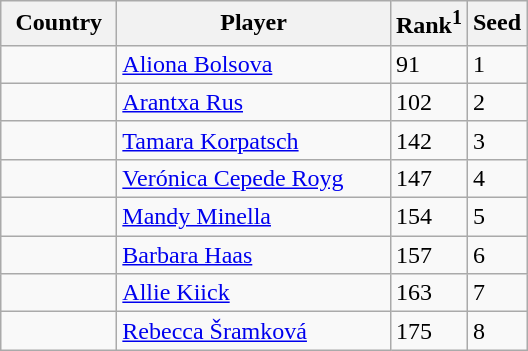<table class="sortable wikitable">
<tr>
<th width="70">Country</th>
<th width="175">Player</th>
<th>Rank<sup>1</sup></th>
<th>Seed</th>
</tr>
<tr>
<td></td>
<td><a href='#'>Aliona Bolsova</a></td>
<td>91</td>
<td>1</td>
</tr>
<tr>
<td></td>
<td><a href='#'>Arantxa Rus</a></td>
<td>102</td>
<td>2</td>
</tr>
<tr>
<td></td>
<td><a href='#'>Tamara Korpatsch</a></td>
<td>142</td>
<td>3</td>
</tr>
<tr>
<td></td>
<td><a href='#'>Verónica Cepede Royg</a></td>
<td>147</td>
<td>4</td>
</tr>
<tr>
<td></td>
<td><a href='#'>Mandy Minella</a></td>
<td>154</td>
<td>5</td>
</tr>
<tr>
<td></td>
<td><a href='#'>Barbara Haas</a></td>
<td>157</td>
<td>6</td>
</tr>
<tr>
<td></td>
<td><a href='#'>Allie Kiick</a></td>
<td>163</td>
<td>7</td>
</tr>
<tr>
<td></td>
<td><a href='#'>Rebecca Šramková</a></td>
<td>175</td>
<td>8</td>
</tr>
</table>
